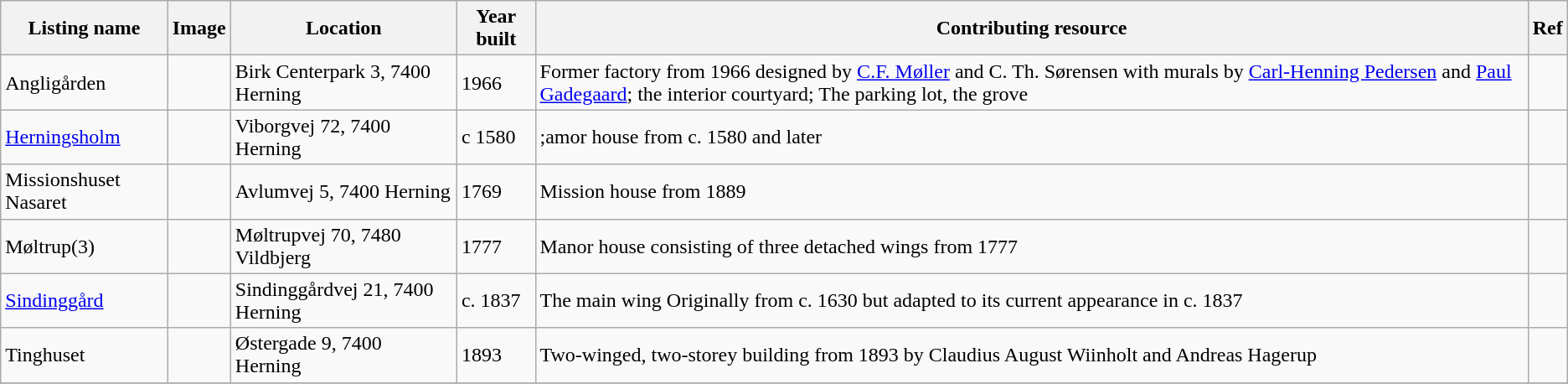<table class="wikitable sortable">
<tr>
<th>Listing name</th>
<th>Image</th>
<th>Location</th>
<th>Year built</th>
<th>Contributing resource</th>
<th>Ref</th>
</tr>
<tr>
<td>Angligården</td>
<td></td>
<td>Birk Centerpark 3, 7400 Herning</td>
<td>1966</td>
<td>Former factory from 1966 designed by <a href='#'>C.F. Møller</a> and C. Th. Sørensen with murals by <a href='#'>Carl-Henning Pedersen</a> and <a href='#'>Paul Gadegaard</a>; the interior courtyard; The parking lot, the grove</td>
<td></td>
</tr>
<tr>
<td><a href='#'>Herningsholm</a></td>
<td></td>
<td>Viborgvej 72, 7400 Herning</td>
<td>c 1580</td>
<td>;amor house from c. 1580 and later</td>
<td></td>
</tr>
<tr>
<td>Missionshuset Nasaret</td>
<td></td>
<td>Avlumvej 5, 7400 Herning</td>
<td>1769</td>
<td>Mission house from 1889</td>
<td></td>
</tr>
<tr>
<td>Møltrup(3)</td>
<td></td>
<td>Møltrupvej 70, 7480 Vildbjerg</td>
<td>1777</td>
<td>Manor house consisting of three detached wings from 1777</td>
<td></td>
</tr>
<tr>
<td><a href='#'>Sindinggård</a></td>
<td></td>
<td>Sindinggårdvej 21, 7400 Herning</td>
<td>c. 1837</td>
<td>The main wing Originally from c. 1630 but adapted to its current appearance in c. 1837</td>
<td></td>
</tr>
<tr>
<td>Tinghuset</td>
<td></td>
<td>Østergade 9, 7400 Herning</td>
<td>1893</td>
<td>Two-winged, two-storey building from 1893 by Claudius August Wiinholt and Andreas Hagerup</td>
<td></td>
</tr>
<tr>
</tr>
</table>
